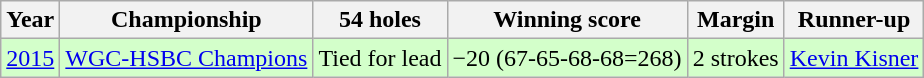<table class="wikitable">
<tr>
<th>Year</th>
<th>Championship</th>
<th>54 holes</th>
<th>Winning score</th>
<th>Margin</th>
<th>Runner-up</th>
</tr>
<tr style="background:#d3ffca;">
<td><a href='#'>2015</a></td>
<td><a href='#'>WGC-HSBC Champions</a></td>
<td>Tied for lead</td>
<td>−20 (67-65-68-68=268)</td>
<td align=center>2 strokes</td>
<td> <a href='#'>Kevin Kisner</a></td>
</tr>
</table>
